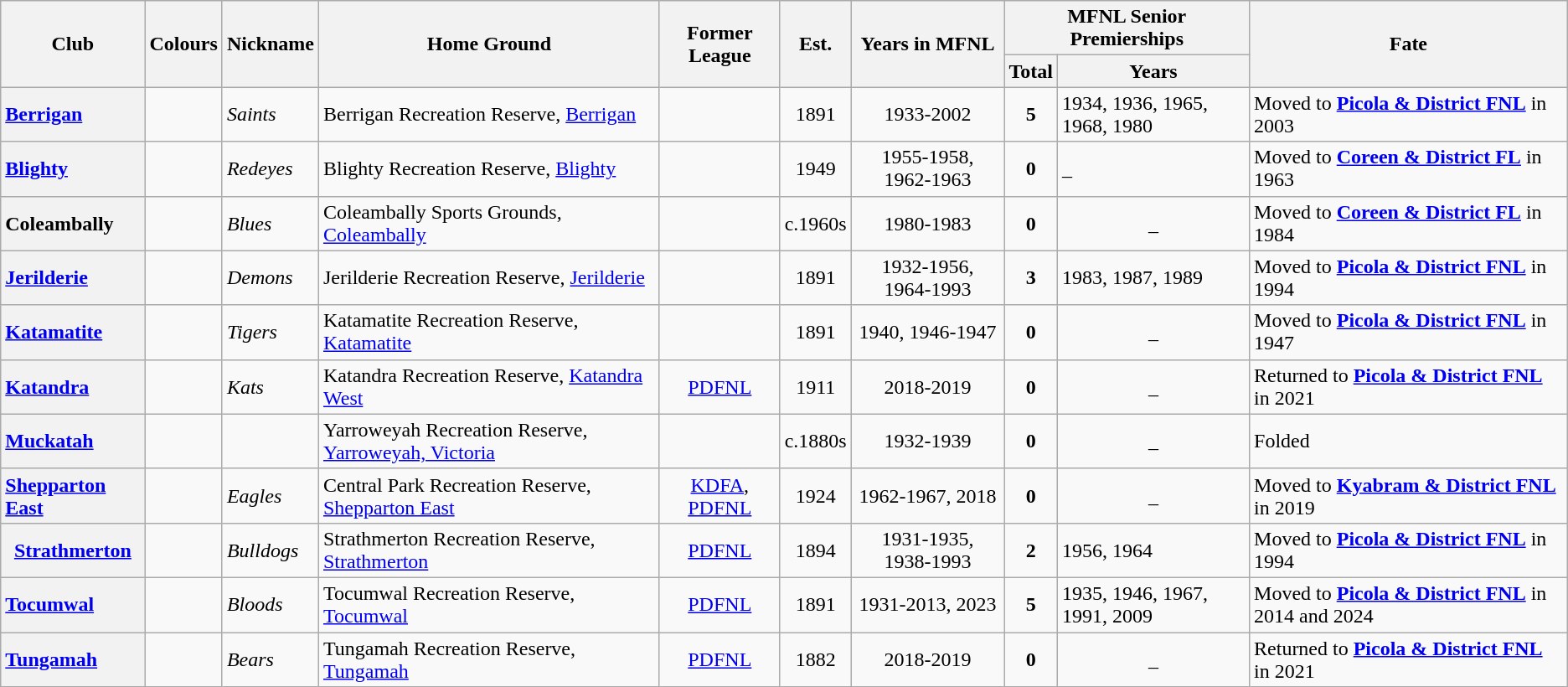<table class="wikitable sortable">
<tr>
<th rowspan="2">Club</th>
<th rowspan="2">Colours</th>
<th rowspan="2">Nickname</th>
<th rowspan="2">Home Ground</th>
<th rowspan="2">Former League</th>
<th rowspan="2">Est.</th>
<th rowspan="2">Years in MFNL</th>
<th colspan="2">MFNL Senior Premierships</th>
<th rowspan="2">Fate</th>
</tr>
<tr>
<th>Total</th>
<th>Years</th>
</tr>
<tr>
<th style="text-align:left"><a href='#'>Berrigan</a></th>
<td></td>
<td><em>Saints</em></td>
<td>Berrigan Recreation Reserve, <a href='#'>Berrigan</a></td>
<td align="center"></td>
<td align="center">1891</td>
<td align="center">1933-2002</td>
<td align="center"><strong>5</strong></td>
<td>1934, 1936, 1965, 1968, 1980</td>
<td>Moved to <a href='#'><strong>Picola & District FNL</strong></a> in 2003</td>
</tr>
<tr>
<th style="text-align:left"><a href='#'>Blighty</a></th>
<td></td>
<td><em>Redeyes</em></td>
<td>Blighty Recreation Reserve, <a href='#'>Blighty</a></td>
<td align="center"></td>
<td align="center">1949</td>
<td align="center">1955-1958, 1962-1963</td>
<td align="center"><strong>0</strong></td>
<td>_</td>
<td>Moved to <a href='#'><strong>Coreen & District FL</strong></a> in 1963</td>
</tr>
<tr>
<th style="text-align:left">Coleambally</th>
<td></td>
<td><em>Blues</em></td>
<td>Coleambally Sports Grounds, <a href='#'>Coleambally</a></td>
<td align="center"></td>
<td align="center">c.1960s</td>
<td align="center">1980-1983</td>
<td align="center"><strong>0</strong></td>
<td align="center">_</td>
<td>Moved to <a href='#'><strong>Coreen & District FL</strong></a> in 1984</td>
</tr>
<tr>
<th style="text-align:left"><a href='#'>Jerilderie</a></th>
<td></td>
<td><em>Demons</em></td>
<td>Jerilderie Recreation Reserve, <a href='#'>Jerilderie</a></td>
<td align="center"></td>
<td align="center">1891</td>
<td align="center">1932-1956, 1964-1993</td>
<td align="center"><strong>3</strong></td>
<td>1983, 1987, 1989</td>
<td>Moved to <a href='#'><strong>Picola & District FNL</strong></a> in 1994</td>
</tr>
<tr>
<th style="text-align:left"><a href='#'>Katamatite</a></th>
<td></td>
<td><em>Tigers</em></td>
<td>Katamatite Recreation Reserve, <a href='#'>Katamatite</a></td>
<td align="center"></td>
<td align="center">1891</td>
<td align="center">1940, 1946-1947</td>
<td align="center"><strong>0</strong></td>
<td align="center">_</td>
<td>Moved to <a href='#'><strong>Picola & District FNL</strong></a> in 1947</td>
</tr>
<tr>
<th style="text-align:left"><a href='#'>Katandra</a></th>
<td></td>
<td><em>Kats</em></td>
<td>Katandra Recreation Reserve, <a href='#'>Katandra West</a></td>
<td align="center"><a href='#'>PDFNL</a></td>
<td align="center">1911</td>
<td align="center">2018-2019</td>
<td align="center"><strong>0</strong></td>
<td align="center">_</td>
<td>Returned to <a href='#'><strong>Picola & District FNL</strong></a> in 2021</td>
</tr>
<tr>
<th style="text-align:left"><a href='#'>Muckatah</a></th>
<td></td>
<td></td>
<td>Yarroweyah Recreation Reserve, <a href='#'>Yarroweyah, Victoria</a></td>
<td align="center"></td>
<td align="center">c.1880s</td>
<td align="center">1932-1939</td>
<td align="center"><strong>0</strong></td>
<td align="center">_</td>
<td>Folded</td>
</tr>
<tr>
<th style="text-align:left"><a href='#'>Shepparton East</a></th>
<td></td>
<td><em>Eagles</em></td>
<td>Central Park Recreation Reserve, <a href='#'>Shepparton East</a></td>
<td align="center"><a href='#'>KDFA</a>, <a href='#'>PDFNL</a></td>
<td align="center">1924</td>
<td align="center">1962-1967, 2018</td>
<td align="center"><strong>0</strong></td>
<td align="center">_</td>
<td>Moved to <a href='#'><strong>Kyabram & District FNL</strong></a> in 2019</td>
</tr>
<tr>
<th><a href='#'>Strathmerton</a></th>
<td></td>
<td><em>Bulldogs</em></td>
<td>Strathmerton Recreation Reserve, <a href='#'>Strathmerton</a></td>
<td align="center"><a href='#'>PDFNL</a></td>
<td align="center">1894</td>
<td align="center">1931-1935, 1938-1993</td>
<td align="center"><strong>2</strong></td>
<td>1956, 1964</td>
<td>Moved to <a href='#'><strong>Picola & District FNL</strong></a> in 1994</td>
</tr>
<tr>
<th style="text-align:left"><a href='#'>Tocumwal</a></th>
<td></td>
<td><em>Bloods</em></td>
<td>Tocumwal Recreation Reserve, <a href='#'>Tocumwal</a></td>
<td align="center"><a href='#'>PDFNL</a></td>
<td align="center">1891</td>
<td align="center">1931-2013, 2023</td>
<td align="center"><strong>5</strong></td>
<td>1935, 1946, 1967, 1991, 2009</td>
<td>Moved to <a href='#'><strong>Picola & District FNL</strong></a> in 2014 and 2024</td>
</tr>
<tr>
<th style="text-align:left"><a href='#'>Tungamah</a></th>
<td></td>
<td><em>Bears</em></td>
<td>Tungamah Recreation Reserve, <a href='#'>Tungamah</a></td>
<td align="center"><a href='#'>PDFNL</a></td>
<td align="center">1882</td>
<td align="center">2018-2019</td>
<td align="center"><strong>0</strong></td>
<td align="center">_</td>
<td>Returned to <a href='#'><strong>Picola & District FNL</strong></a> in 2021</td>
</tr>
</table>
